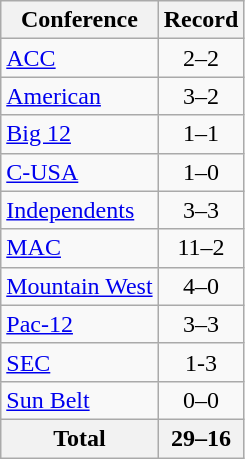<table class="wikitable">
<tr>
<th>Conference</th>
<th>Record</th>
</tr>
<tr>
<td><a href='#'>ACC</a></td>
<td align=center>2–2</td>
</tr>
<tr>
<td><a href='#'>American</a></td>
<td align=center>3–2</td>
</tr>
<tr>
<td><a href='#'>Big 12</a></td>
<td align=center>1–1</td>
</tr>
<tr>
<td><a href='#'>C-USA</a></td>
<td align=center>1–0</td>
</tr>
<tr>
<td><a href='#'>Independents</a></td>
<td align=center>3–3</td>
</tr>
<tr>
<td><a href='#'>MAC</a></td>
<td align=center>11–2</td>
</tr>
<tr>
<td><a href='#'>Mountain West</a></td>
<td align=center>4–0</td>
</tr>
<tr>
<td><a href='#'>Pac-12</a></td>
<td align=center>3–3</td>
</tr>
<tr>
<td><a href='#'>SEC</a></td>
<td align=center>1-3</td>
</tr>
<tr>
<td><a href='#'>Sun Belt</a></td>
<td align=center>0–0</td>
</tr>
<tr>
<th>Total</th>
<th>29–16</th>
</tr>
</table>
